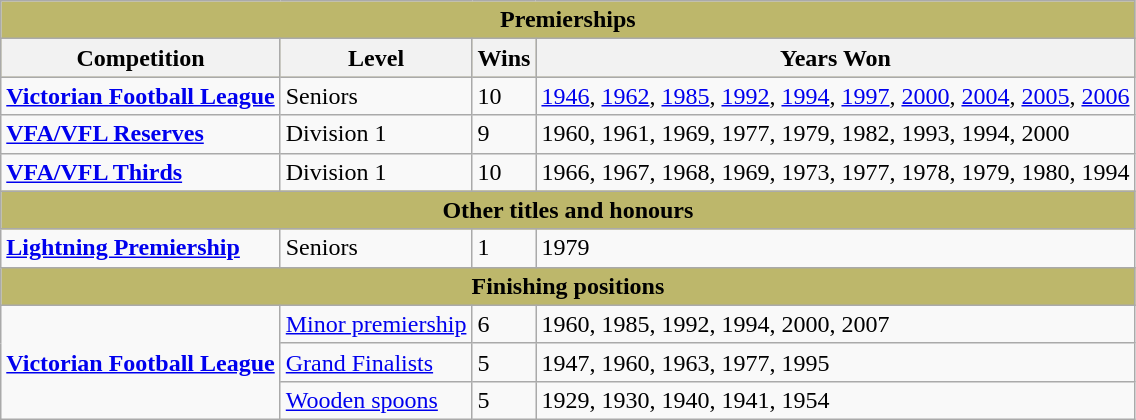<table class="wikitable">
<tr>
<td colspan="4" style="background:#bdb76b;" align="center"><strong>Premierships</strong></td>
</tr>
<tr style="background:#bdb76b;">
<th>Competition</th>
<th>Level</th>
<th>Wins</th>
<th>Years Won</th>
</tr>
<tr>
<td><strong><a href='#'>Victorian Football League</a></strong></td>
<td>Seniors</td>
<td>10</td>
<td><a href='#'>1946</a>, <a href='#'>1962</a>, <a href='#'>1985</a>, <a href='#'>1992</a>, <a href='#'>1994</a>, <a href='#'>1997</a>, <a href='#'>2000</a>, <a href='#'>2004</a>, <a href='#'>2005</a>, <a href='#'>2006</a></td>
</tr>
<tr>
<td><strong><a href='#'>VFA/VFL Reserves</a></strong></td>
<td>Division 1</td>
<td>9</td>
<td>1960, 1961, 1969, 1977, 1979, 1982, 1993, 1994, 2000</td>
</tr>
<tr>
<td><strong><a href='#'>VFA/VFL Thirds</a></strong></td>
<td>Division 1</td>
<td>10</td>
<td>1966, 1967, 1968, 1969, 1973, 1977, 1978, 1979, 1980, 1994</td>
</tr>
<tr>
<td colspan="4" style="background:#bdb76b;" align="center"><strong>Other titles and honours</strong></td>
</tr>
<tr>
<td><strong><a href='#'>Lightning Premiership</a></strong></td>
<td>Seniors</td>
<td>1</td>
<td>1979</td>
</tr>
<tr>
<td colspan="4" style="background:#bdb76b;" align="center"><strong>Finishing positions</strong></td>
</tr>
<tr>
<td rowspan=3 scope="row" style="text-align: left"><strong><a href='#'>Victorian Football League</a></strong></td>
<td><a href='#'>Minor premiership</a></td>
<td>6</td>
<td>1960, 1985, 1992, 1994, 2000, 2007</td>
</tr>
<tr>
<td><a href='#'>Grand Finalists</a></td>
<td>5</td>
<td>1947, 1960, 1963, 1977, 1995</td>
</tr>
<tr>
<td><a href='#'>Wooden spoons</a></td>
<td>5</td>
<td>1929, 1930, 1940, 1941, 1954</td>
</tr>
</table>
